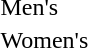<table>
<tr>
<td>Men's<br></td>
<td></td>
<td></td>
<td></td>
</tr>
<tr>
<td>Women's<br></td>
<td></td>
<td></td>
<td></td>
</tr>
</table>
